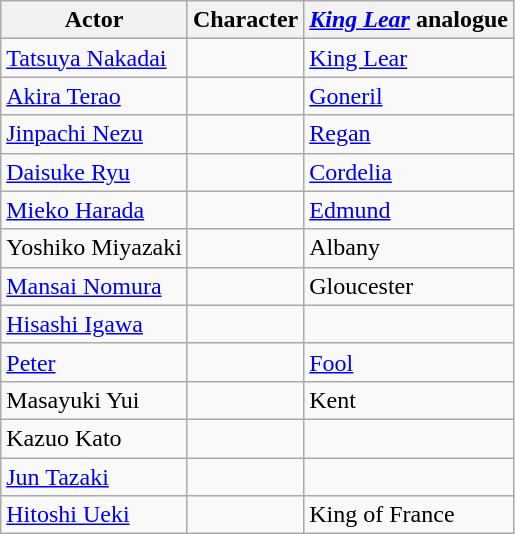<table class="wikitable sortable">
<tr>
<th>Actor</th>
<th>Character</th>
<th><em><a href='#'>King Lear</a></em> analogue</th>
</tr>
<tr>
<td><a href='#'>Tatsuya Nakadai</a></td>
<td></td>
<td><a href='#'>King Lear</a></td>
</tr>
<tr>
<td><a href='#'>Akira Terao</a></td>
<td></td>
<td><a href='#'>Goneril</a></td>
</tr>
<tr>
<td><a href='#'>Jinpachi Nezu</a></td>
<td></td>
<td><a href='#'>Regan</a></td>
</tr>
<tr>
<td><a href='#'>Daisuke Ryu</a></td>
<td></td>
<td><a href='#'>Cordelia</a></td>
</tr>
<tr>
<td><a href='#'>Mieko Harada</a></td>
<td></td>
<td><a href='#'>Edmund</a></td>
</tr>
<tr>
<td>Yoshiko Miyazaki</td>
<td></td>
<td>Albany</td>
</tr>
<tr>
<td><a href='#'>Mansai Nomura</a></td>
<td></td>
<td>Gloucester</td>
</tr>
<tr>
<td><a href='#'>Hisashi Igawa</a></td>
<td></td>
</tr>
<tr>
<td><a href='#'>Peter</a></td>
<td></td>
<td><a href='#'>Fool</a></td>
</tr>
<tr>
<td>Masayuki Yui</td>
<td></td>
<td>Kent</td>
</tr>
<tr>
<td>Kazuo Kato</td>
<td></td>
<td></td>
</tr>
<tr>
<td><a href='#'>Jun Tazaki</a></td>
<td></td>
</tr>
<tr>
<td><a href='#'>Hitoshi Ueki</a></td>
<td></td>
<td>King of France</td>
</tr>
</table>
